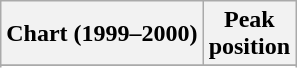<table class="wikitable sortable plainrowheaders" style="text-align:center">
<tr>
<th scope="col">Chart (1999–2000)</th>
<th scope="col">Peak<br>position</th>
</tr>
<tr>
</tr>
<tr>
</tr>
<tr>
</tr>
</table>
